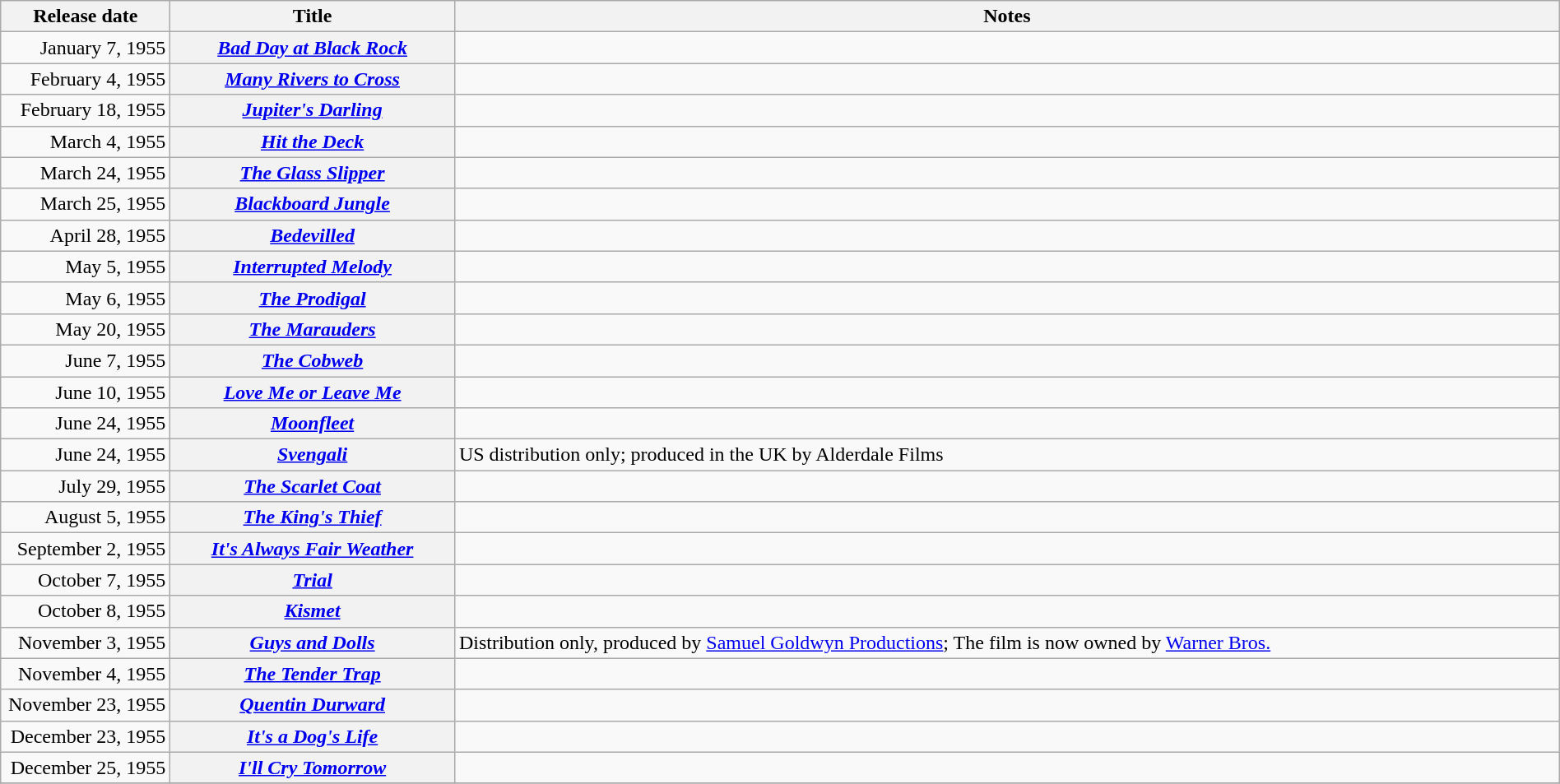<table class="wikitable sortable" style="width:100%;">
<tr>
<th scope="col" style="width:130px;">Release date</th>
<th>Title</th>
<th>Notes</th>
</tr>
<tr>
<td style="text-align:right;">January 7, 1955</td>
<th scope="row"><em><a href='#'>Bad Day at Black Rock</a></em></th>
<td></td>
</tr>
<tr>
<td style="text-align:right;">February 4, 1955</td>
<th scope="row"><em><a href='#'>Many Rivers to Cross</a></em></th>
<td></td>
</tr>
<tr>
<td style="text-align:right;">February 18, 1955</td>
<th scope="row"><em><a href='#'>Jupiter's Darling</a></em></th>
<td></td>
</tr>
<tr>
<td style="text-align:right;">March 4, 1955</td>
<th scope="row"><em><a href='#'>Hit the Deck</a></em></th>
<td></td>
</tr>
<tr>
<td style="text-align:right;">March 24, 1955</td>
<th scope="row"><em><a href='#'>The Glass Slipper</a></em></th>
<td></td>
</tr>
<tr>
<td style="text-align:right;">March 25, 1955</td>
<th scope="row"><em><a href='#'>Blackboard Jungle</a></em></th>
<td></td>
</tr>
<tr>
<td style="text-align:right;">April 28, 1955</td>
<th scope="row"><em><a href='#'>Bedevilled</a></em></th>
<td></td>
</tr>
<tr>
<td style="text-align:right;">May 5, 1955</td>
<th scope="row"><em><a href='#'>Interrupted Melody</a></em></th>
<td></td>
</tr>
<tr>
<td style="text-align:right;">May 6, 1955</td>
<th scope="row"><em><a href='#'>The Prodigal</a></em></th>
<td></td>
</tr>
<tr>
<td style="text-align:right;">May 20, 1955</td>
<th scope="row"><em><a href='#'>The Marauders</a></em></th>
<td></td>
</tr>
<tr>
<td style="text-align:right;">June 7, 1955</td>
<th scope="row"><em><a href='#'>The Cobweb</a></em></th>
<td></td>
</tr>
<tr>
<td style="text-align:right;">June 10, 1955</td>
<th scope="row"><em><a href='#'>Love Me or Leave Me</a></em></th>
<td></td>
</tr>
<tr>
<td style="text-align:right;">June 24, 1955</td>
<th scope="row"><em><a href='#'>Moonfleet</a></em></th>
<td></td>
</tr>
<tr>
<td style="text-align:right;">June 24, 1955</td>
<th scope="row"><em><a href='#'>Svengali</a></em></th>
<td>US distribution only; produced in the UK by Alderdale Films</td>
</tr>
<tr>
<td style="text-align:right;">July 29, 1955</td>
<th scope="row"><em><a href='#'>The Scarlet Coat</a></em></th>
<td></td>
</tr>
<tr>
<td style="text-align:right;">August 5, 1955</td>
<th scope="row"><em><a href='#'>The King's Thief</a></em></th>
<td></td>
</tr>
<tr>
<td style="text-align:right;">September 2, 1955</td>
<th scope="row"><em><a href='#'>It's Always Fair Weather</a></em></th>
<td></td>
</tr>
<tr>
<td style="text-align:right;">October 7, 1955</td>
<th scope="row"><em><a href='#'>Trial</a></em></th>
<td></td>
</tr>
<tr>
<td style="text-align:right;">October 8, 1955</td>
<th scope="row"><em><a href='#'>Kismet</a></em></th>
<td></td>
</tr>
<tr>
<td style="text-align:right;">November 3, 1955</td>
<th scope="row"><em><a href='#'>Guys and Dolls</a></em></th>
<td>Distribution only, produced by <a href='#'>Samuel Goldwyn Productions</a>; The film is now owned by <a href='#'>Warner Bros.</a></td>
</tr>
<tr>
<td style="text-align:right;">November 4, 1955</td>
<th scope="row"><em><a href='#'>The Tender Trap</a></em></th>
<td></td>
</tr>
<tr>
<td style="text-align:right;">November 23, 1955</td>
<th scope="row"><em><a href='#'>Quentin Durward</a></em></th>
<td></td>
</tr>
<tr>
<td style="text-align:right;">December 23, 1955</td>
<th scope="row"><em><a href='#'>It's a Dog's Life</a></em></th>
<td></td>
</tr>
<tr>
<td style="text-align:right;">December 25, 1955</td>
<th scope="row"><em><a href='#'>I'll Cry Tomorrow</a></em></th>
<td></td>
</tr>
<tr>
</tr>
</table>
